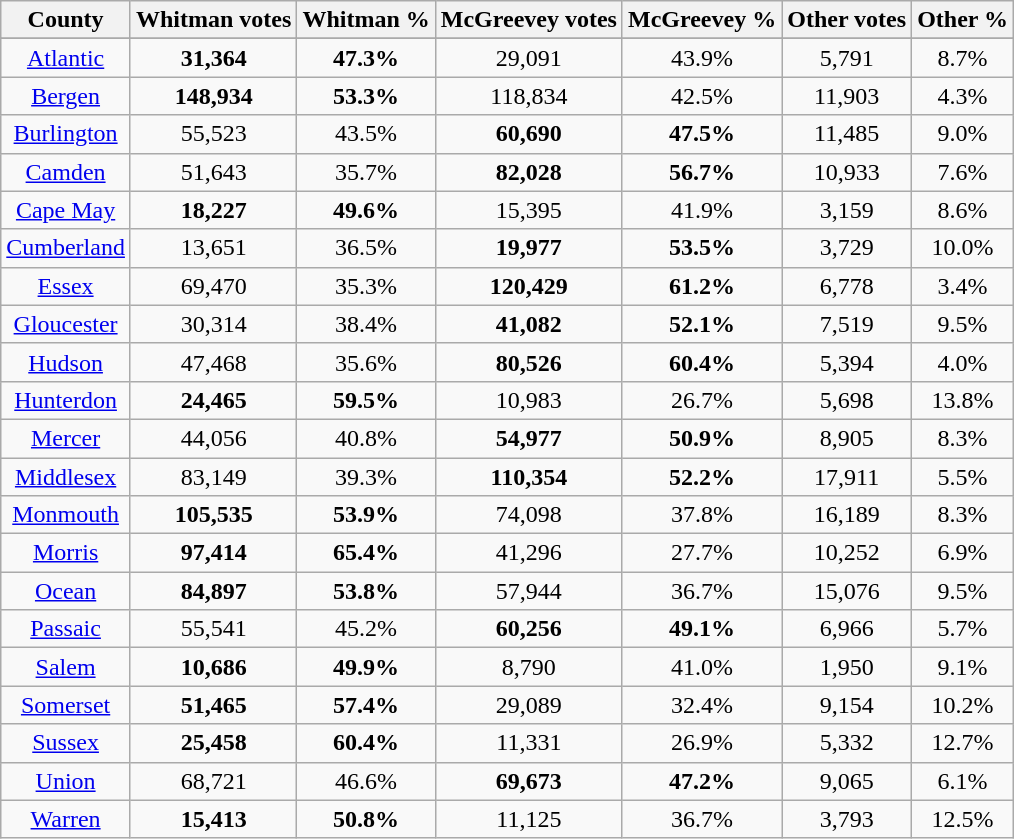<table class="wikitable sortable" style="text-align:center">
<tr>
<th>County</th>
<th>Whitman votes</th>
<th>Whitman %</th>
<th>McGreevey  votes</th>
<th>McGreevey %</th>
<th>Other votes</th>
<th>Other %</th>
</tr>
<tr>
</tr>
<tr>
<td align="center" ><a href='#'>Atlantic</a></td>
<td><strong>31,364</strong></td>
<td><strong>47.3%</strong></td>
<td>29,091</td>
<td>43.9%</td>
<td>5,791</td>
<td>8.7%</td>
</tr>
<tr>
<td align="center" ><a href='#'>Bergen</a></td>
<td><strong>148,934</strong></td>
<td><strong>53.3%</strong></td>
<td>118,834</td>
<td>42.5%</td>
<td>11,903</td>
<td>4.3%</td>
</tr>
<tr>
<td align="center" ><a href='#'>Burlington</a></td>
<td>55,523</td>
<td>43.5%</td>
<td><strong>60,690</strong></td>
<td><strong>47.5%</strong></td>
<td>11,485</td>
<td>9.0%</td>
</tr>
<tr>
<td align="center" ><a href='#'>Camden</a></td>
<td>51,643</td>
<td>35.7%</td>
<td><strong>82,028</strong></td>
<td><strong>56.7%</strong></td>
<td>10,933</td>
<td>7.6%</td>
</tr>
<tr>
<td align="center" ><a href='#'>Cape May</a></td>
<td><strong>18,227</strong></td>
<td><strong>49.6%</strong></td>
<td>15,395</td>
<td>41.9%</td>
<td>3,159</td>
<td>8.6%</td>
</tr>
<tr>
<td align="center" ><a href='#'>Cumberland</a></td>
<td>13,651</td>
<td>36.5%</td>
<td><strong>19,977</strong></td>
<td><strong>53.5%</strong></td>
<td>3,729</td>
<td>10.0%</td>
</tr>
<tr>
<td align="center" ><a href='#'>Essex</a></td>
<td>69,470</td>
<td>35.3%</td>
<td><strong>120,429</strong></td>
<td><strong>61.2%</strong></td>
<td>6,778</td>
<td>3.4%</td>
</tr>
<tr>
<td align="center" ><a href='#'>Gloucester</a></td>
<td>30,314</td>
<td>38.4%</td>
<td><strong>41,082</strong></td>
<td><strong>52.1%</strong></td>
<td>7,519</td>
<td>9.5%</td>
</tr>
<tr>
<td align="center" ><a href='#'>Hudson</a></td>
<td>47,468</td>
<td>35.6%</td>
<td><strong>80,526</strong></td>
<td><strong>60.4%</strong></td>
<td>5,394</td>
<td>4.0%</td>
</tr>
<tr>
<td align="center" ><a href='#'>Hunterdon</a></td>
<td><strong>24,465</strong></td>
<td><strong>59.5%</strong></td>
<td>10,983</td>
<td>26.7%</td>
<td>5,698</td>
<td>13.8%</td>
</tr>
<tr>
<td align="center" ><a href='#'>Mercer</a></td>
<td>44,056</td>
<td>40.8%</td>
<td><strong>54,977</strong></td>
<td><strong>50.9%</strong></td>
<td>8,905</td>
<td>8.3%</td>
</tr>
<tr>
<td align="center" ><a href='#'>Middlesex</a></td>
<td>83,149</td>
<td>39.3%</td>
<td><strong>110,354</strong></td>
<td><strong>52.2%</strong></td>
<td>17,911</td>
<td>5.5%</td>
</tr>
<tr>
<td align="center" ><a href='#'>Monmouth</a></td>
<td><strong>105,535</strong></td>
<td><strong>53.9%</strong></td>
<td>74,098</td>
<td>37.8%</td>
<td>16,189</td>
<td>8.3%</td>
</tr>
<tr>
<td align="center" ><a href='#'>Morris</a></td>
<td><strong>97,414</strong></td>
<td><strong>65.4%</strong></td>
<td>41,296</td>
<td>27.7%</td>
<td>10,252</td>
<td>6.9%</td>
</tr>
<tr>
<td align="center" ><a href='#'>Ocean</a></td>
<td><strong>84,897</strong></td>
<td><strong>53.8%</strong></td>
<td>57,944</td>
<td>36.7%</td>
<td>15,076</td>
<td>9.5%</td>
</tr>
<tr>
<td align="center" ><a href='#'>Passaic</a></td>
<td>55,541</td>
<td>45.2%</td>
<td><strong>60,256</strong></td>
<td><strong>49.1%</strong></td>
<td>6,966</td>
<td>5.7%</td>
</tr>
<tr>
<td align="center" ><a href='#'>Salem</a></td>
<td><strong>10,686</strong></td>
<td><strong>49.9%</strong></td>
<td>8,790</td>
<td>41.0%</td>
<td>1,950</td>
<td>9.1%</td>
</tr>
<tr>
<td align="center" ><a href='#'>Somerset</a></td>
<td><strong>51,465</strong></td>
<td><strong>57.4%</strong></td>
<td>29,089</td>
<td>32.4%</td>
<td>9,154</td>
<td>10.2%</td>
</tr>
<tr>
<td align="center" ><a href='#'>Sussex</a></td>
<td><strong>25,458</strong></td>
<td><strong>60.4%</strong></td>
<td>11,331</td>
<td>26.9%</td>
<td>5,332</td>
<td>12.7%</td>
</tr>
<tr>
<td align="center" ><a href='#'>Union</a></td>
<td>68,721</td>
<td>46.6%</td>
<td><strong>69,673</strong></td>
<td><strong>47.2%</strong></td>
<td>9,065</td>
<td>6.1%</td>
</tr>
<tr>
<td align="center" ><a href='#'>Warren</a></td>
<td><strong>15,413</strong></td>
<td><strong>50.8%</strong></td>
<td>11,125</td>
<td>36.7%</td>
<td>3,793</td>
<td>12.5%</td>
</tr>
</table>
